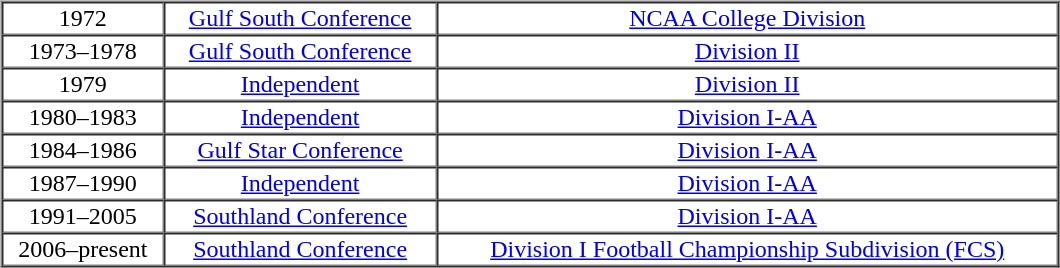<table border="0" width="73%">
<tr>
<td valign="top"><br><table cellpadding="1" border="1" cellspacing="0" width="77%">
<tr align="center">
<td>1972</td>
<td><a href='#'>Gulf South Conference</a></td>
<td><a href='#'>NCAA College Division</a></td>
</tr>
<tr align="center">
<td>1973–1978</td>
<td><a href='#'>Gulf South Conference</a></td>
<td><a href='#'>Division II</a></td>
</tr>
<tr align="center">
<td>1979</td>
<td><a href='#'>Independent</a></td>
<td><a href='#'>Division II</a></td>
</tr>
<tr align="center">
<td>1980–1983</td>
<td><a href='#'>Independent</a></td>
<td><a href='#'>Division I-AA</a></td>
</tr>
<tr align="center">
<td>1984–1986</td>
<td><a href='#'>Gulf Star Conference</a></td>
<td><a href='#'>Division I-AA</a></td>
</tr>
<tr align="center">
<td>1987–1990</td>
<td><a href='#'>Independent</a></td>
<td><a href='#'>Division I-AA</a></td>
</tr>
<tr align="center">
<td>1991–2005</td>
<td><a href='#'>Southland Conference</a></td>
<td><a href='#'>Division I-AA</a></td>
</tr>
<tr align="center">
<td>2006–present</td>
<td><a href='#'>Southland Conference</a></td>
<td><a href='#'>Division I Football Championship Subdivision (FCS)</a></td>
</tr>
</table>
</td>
</tr>
</table>
